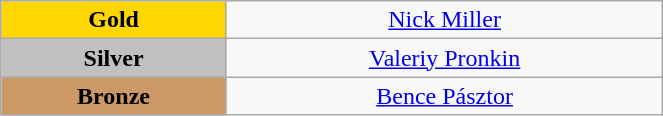<table class="wikitable" style="text-align:center; " width="35%">
<tr>
<td bgcolor="gold"><strong>Gold</strong></td>
<td><a href='#'>Nick Miller</a><br>  <small><em></em></small></td>
</tr>
<tr>
<td bgcolor="silver"><strong>Silver</strong></td>
<td><a href='#'>Valeriy Pronkin</a><br>  <small><em></em></small></td>
</tr>
<tr>
<td bgcolor="CC9966"><strong>Bronze</strong></td>
<td><a href='#'>Bence Pásztor</a><br>  <small><em></em></small></td>
</tr>
</table>
